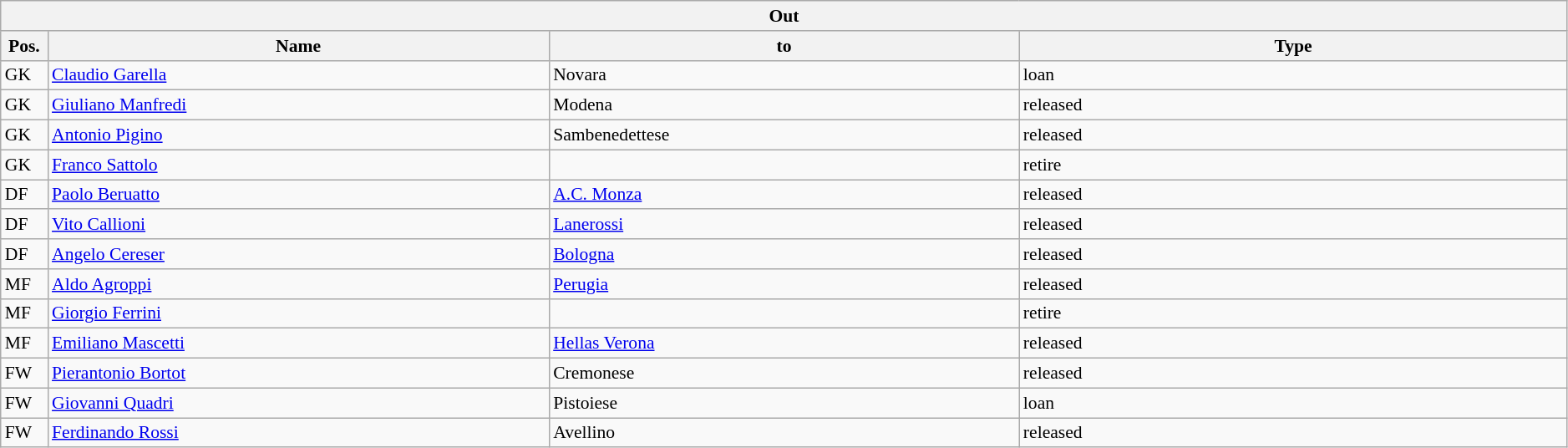<table class="wikitable" style="font-size:90%;width:99%;">
<tr>
<th colspan="4">Out</th>
</tr>
<tr>
<th width=3%>Pos.</th>
<th width=32%>Name</th>
<th width=30%>to</th>
<th width=35%>Type</th>
</tr>
<tr>
<td>GK</td>
<td><a href='#'>Claudio Garella</a></td>
<td>Novara</td>
<td>loan</td>
</tr>
<tr>
<td>GK</td>
<td><a href='#'>Giuliano Manfredi</a></td>
<td>Modena</td>
<td>released</td>
</tr>
<tr>
<td>GK</td>
<td><a href='#'>Antonio Pigino</a></td>
<td>Sambenedettese</td>
<td>released</td>
</tr>
<tr>
<td>GK</td>
<td><a href='#'>Franco Sattolo</a></td>
<td></td>
<td>retire</td>
</tr>
<tr>
<td>DF</td>
<td><a href='#'>Paolo Beruatto</a></td>
<td><a href='#'>A.C. Monza</a></td>
<td>released</td>
</tr>
<tr>
<td>DF</td>
<td><a href='#'>Vito Callioni</a></td>
<td><a href='#'>Lanerossi</a></td>
<td>released</td>
</tr>
<tr>
<td>DF</td>
<td><a href='#'>Angelo Cereser</a></td>
<td><a href='#'>Bologna</a></td>
<td>released</td>
</tr>
<tr>
<td>MF</td>
<td><a href='#'>Aldo Agroppi</a></td>
<td><a href='#'>Perugia</a></td>
<td>released</td>
</tr>
<tr>
<td>MF</td>
<td><a href='#'>Giorgio Ferrini</a></td>
<td></td>
<td>retire</td>
</tr>
<tr>
<td>MF</td>
<td><a href='#'>Emiliano Mascetti</a></td>
<td><a href='#'>Hellas Verona</a></td>
<td>released</td>
</tr>
<tr>
<td>FW</td>
<td><a href='#'>Pierantonio Bortot</a></td>
<td>Cremonese</td>
<td>released</td>
</tr>
<tr>
<td>FW</td>
<td><a href='#'>Giovanni Quadri</a></td>
<td>Pistoiese</td>
<td>loan</td>
</tr>
<tr>
<td>FW</td>
<td><a href='#'>Ferdinando Rossi</a></td>
<td>Avellino</td>
<td>released</td>
</tr>
</table>
